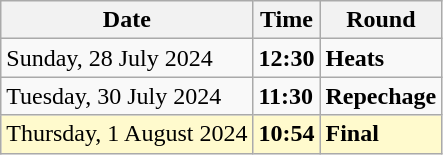<table class="wikitable">
<tr>
<th>Date</th>
<th>Time</th>
<th>Round</th>
</tr>
<tr>
<td>Sunday, 28 July 2024</td>
<td><strong>12:30</strong></td>
<td><strong>Heats</strong></td>
</tr>
<tr>
<td>Tuesday, 30 July 2024</td>
<td><strong>11:30</strong></td>
<td><strong>Repechage</strong></td>
</tr>
<tr style=background:lemonchiffon>
<td>Thursday, 1 August 2024</td>
<td><strong>10:54</strong></td>
<td><strong>Final</strong></td>
</tr>
</table>
